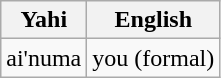<table class="wikitable">
<tr>
<th>Yahi</th>
<th>English</th>
</tr>
<tr>
<td>ai'numa</td>
<td>you (formal)</td>
</tr>
</table>
